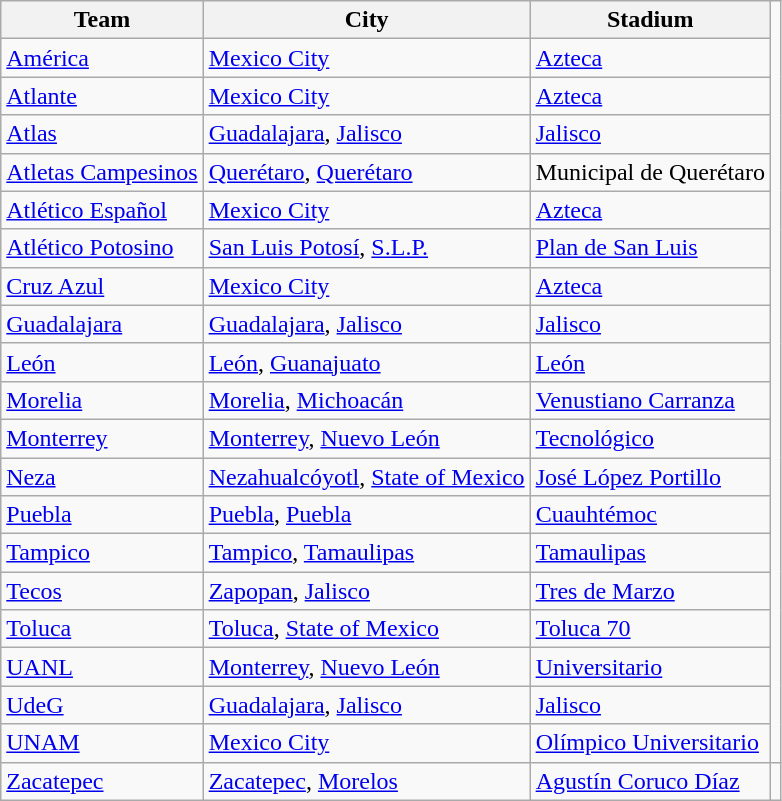<table class="wikitable" class="toccolours sortable">
<tr>
<th>Team</th>
<th>City</th>
<th>Stadium</th>
</tr>
<tr>
<td><a href='#'>América</a></td>
<td><a href='#'>Mexico City</a></td>
<td><a href='#'>Azteca</a></td>
</tr>
<tr>
<td><a href='#'>Atlante</a></td>
<td><a href='#'>Mexico City</a></td>
<td><a href='#'>Azteca</a></td>
</tr>
<tr>
<td><a href='#'>Atlas</a></td>
<td><a href='#'>Guadalajara</a>, <a href='#'>Jalisco</a></td>
<td><a href='#'>Jalisco</a></td>
</tr>
<tr>
<td><a href='#'>Atletas Campesinos</a></td>
<td><a href='#'>Querétaro</a>, <a href='#'>Querétaro</a></td>
<td>Municipal de Querétaro</td>
</tr>
<tr>
<td><a href='#'>Atlético Español</a></td>
<td><a href='#'>Mexico City</a></td>
<td><a href='#'>Azteca</a></td>
</tr>
<tr>
<td><a href='#'>Atlético Potosino</a></td>
<td><a href='#'>San Luis Potosí</a>, <a href='#'>S.L.P.</a></td>
<td><a href='#'>Plan de San Luis</a></td>
</tr>
<tr>
<td><a href='#'>Cruz Azul</a></td>
<td><a href='#'>Mexico City</a></td>
<td><a href='#'>Azteca</a></td>
</tr>
<tr>
<td><a href='#'>Guadalajara</a></td>
<td><a href='#'>Guadalajara</a>, <a href='#'>Jalisco</a></td>
<td><a href='#'>Jalisco</a></td>
</tr>
<tr>
<td><a href='#'>León</a></td>
<td><a href='#'>León</a>, <a href='#'>Guanajuato</a></td>
<td><a href='#'>León</a></td>
</tr>
<tr>
<td><a href='#'>Morelia</a></td>
<td><a href='#'>Morelia</a>, <a href='#'>Michoacán</a></td>
<td><a href='#'>Venustiano Carranza</a></td>
</tr>
<tr>
<td><a href='#'>Monterrey</a></td>
<td><a href='#'>Monterrey</a>, <a href='#'>Nuevo León</a></td>
<td><a href='#'>Tecnológico</a></td>
</tr>
<tr>
<td><a href='#'>Neza</a></td>
<td><a href='#'>Nezahualcóyotl</a>, <a href='#'>State of Mexico</a></td>
<td><a href='#'>José López Portillo</a></td>
</tr>
<tr>
<td><a href='#'>Puebla</a></td>
<td><a href='#'>Puebla</a>, <a href='#'>Puebla</a></td>
<td><a href='#'>Cuauhtémoc</a></td>
</tr>
<tr>
<td><a href='#'>Tampico</a></td>
<td><a href='#'>Tampico</a>, <a href='#'>Tamaulipas</a></td>
<td><a href='#'>Tamaulipas</a></td>
</tr>
<tr>
<td><a href='#'>Tecos</a></td>
<td><a href='#'>Zapopan</a>, <a href='#'>Jalisco</a></td>
<td><a href='#'>Tres de Marzo</a></td>
</tr>
<tr>
<td><a href='#'>Toluca</a></td>
<td><a href='#'>Toluca</a>, <a href='#'>State of Mexico</a></td>
<td><a href='#'>Toluca 70</a></td>
</tr>
<tr>
<td><a href='#'>UANL</a></td>
<td><a href='#'>Monterrey</a>, <a href='#'>Nuevo León</a></td>
<td><a href='#'>Universitario</a></td>
</tr>
<tr>
<td><a href='#'>UdeG</a></td>
<td><a href='#'>Guadalajara</a>, <a href='#'>Jalisco</a></td>
<td><a href='#'>Jalisco</a></td>
</tr>
<tr>
<td><a href='#'>UNAM</a></td>
<td><a href='#'>Mexico City</a></td>
<td><a href='#'>Olímpico Universitario</a></td>
</tr>
<tr>
<td><a href='#'>Zacatepec</a></td>
<td><a href='#'>Zacatepec</a>, <a href='#'>Morelos</a></td>
<td><a href='#'>Agustín Coruco Díaz</a></td>
<td></td>
</tr>
</table>
